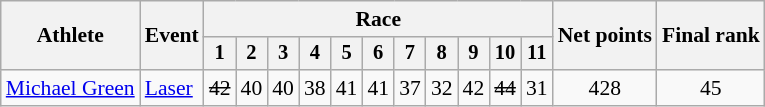<table class="wikitable" style="font-size:90%">
<tr>
<th rowspan="2">Athlete</th>
<th rowspan="2">Event</th>
<th colspan=11>Race</th>
<th rowspan=2>Net points</th>
<th rowspan=2>Final rank</th>
</tr>
<tr style="font-size:95%">
<th>1</th>
<th>2</th>
<th>3</th>
<th>4</th>
<th>5</th>
<th>6</th>
<th>7</th>
<th>8</th>
<th>9</th>
<th>10</th>
<th>11</th>
</tr>
<tr align=center>
<td align=left><a href='#'>Michael Green</a></td>
<td align=left><a href='#'>Laser</a></td>
<td><s>42</s></td>
<td>40</td>
<td>40</td>
<td>38</td>
<td>41</td>
<td>41</td>
<td>37</td>
<td>32</td>
<td>42</td>
<td><s>44</s></td>
<td>31</td>
<td>428</td>
<td>45</td>
</tr>
</table>
